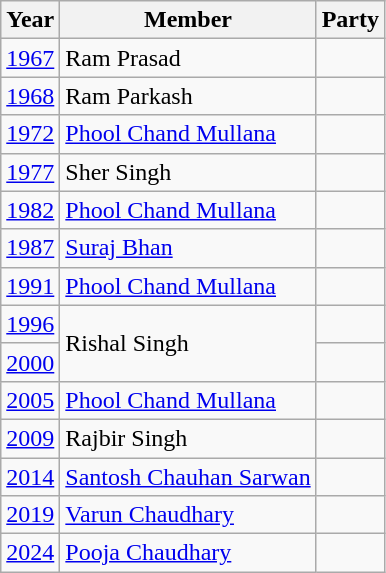<table class="wikitable">
<tr>
<th>Year</th>
<th>Member</th>
<th colspan=2>Party</th>
</tr>
<tr>
<td><a href='#'>1967</a></td>
<td>Ram Prasad</td>
<td></td>
</tr>
<tr>
<td><a href='#'>1968</a></td>
<td>Ram Parkash</td>
<td></td>
</tr>
<tr>
<td><a href='#'>1972</a></td>
<td><a href='#'>Phool Chand Mullana</a></td>
</tr>
<tr>
<td><a href='#'>1977</a></td>
<td>Sher Singh</td>
<td></td>
</tr>
<tr>
<td><a href='#'>1982</a></td>
<td><a href='#'>Phool Chand Mullana</a></td>
<td></td>
</tr>
<tr>
<td><a href='#'>1987</a></td>
<td><a href='#'>Suraj Bhan</a></td>
<td></td>
</tr>
<tr>
<td><a href='#'>1991</a></td>
<td><a href='#'>Phool Chand Mullana</a></td>
<td></td>
</tr>
<tr>
<td><a href='#'>1996</a></td>
<td rowspan=2>Rishal Singh</td>
<td></td>
</tr>
<tr>
<td><a href='#'>2000</a></td>
<td></td>
</tr>
<tr>
<td><a href='#'>2005</a></td>
<td><a href='#'>Phool Chand Mullana</a></td>
<td></td>
</tr>
<tr>
<td><a href='#'>2009</a></td>
<td>Rajbir Singh</td>
<td></td>
</tr>
<tr>
<td><a href='#'>2014</a></td>
<td><a href='#'>Santosh Chauhan Sarwan</a></td>
<td></td>
</tr>
<tr>
<td><a href='#'>2019</a></td>
<td><a href='#'>Varun Chaudhary</a></td>
<td></td>
</tr>
<tr>
<td><a href='#'>2024</a></td>
<td><a href='#'>Pooja Chaudhary</a></td>
</tr>
</table>
